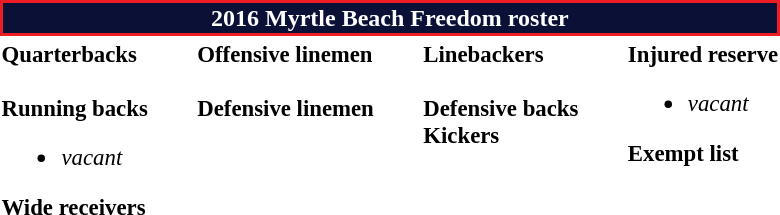<table class="toccolours" style="text-align: left;">
<tr>
<th colspan="7" style="background-color:#0B1136; border:2px solid #EE1C25; color:white; text-align:center;">2016 Myrtle Beach Freedom roster</th>
</tr>
<tr>
<td style="font-size: 95%;vertical-align:top;"><strong>Quarterbacks</strong><br>
<br><strong>Running backs</strong><ul><li><em>vacant</em></li></ul><strong>Wide receivers</strong>




</td>
<td style="width: 25px;"></td>
<td style="font-size: 95%;vertical-align:top;"><strong>Offensive linemen</strong><br>


<br><strong>Defensive linemen</strong>




</td>
<td style="width: 25px;"></td>
<td style="font-size: 95%;vertical-align:top;"><strong>Linebackers</strong><br><br><strong>Defensive backs</strong>











<br><strong>Kickers</strong>
</td>
<td style="width: 25px;"></td>
<td style="font-size: 95%;vertical-align:top;"><strong>Injured reserve</strong><br><ul><li><em>vacant</em></li></ul><strong>Exempt list</strong>

<br></td>
</tr>
<tr>
</tr>
</table>
